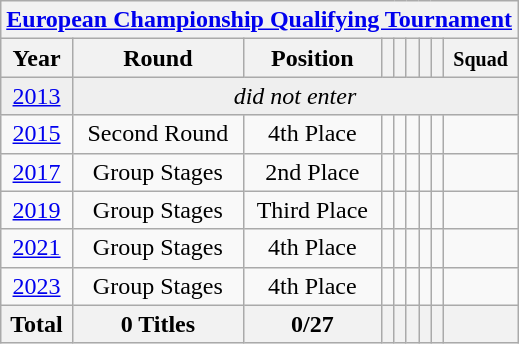<table class="wikitable" style="text-align: center;">
<tr>
<th colspan=9><a href='#'>European Championship Qualifying Tournament</a></th>
</tr>
<tr>
<th>Year</th>
<th>Round</th>
<th>Position</th>
<th></th>
<th></th>
<th></th>
<th></th>
<th></th>
<th><small>Squad</small></th>
</tr>
<tr bgcolor="efefef">
<td><a href='#'>2013</a></td>
<td colspan=8><em>did not enter</em></td>
</tr>
<tr bgcolor=>
<td><a href='#'>2015</a></td>
<td>Second Round</td>
<td>4th Place</td>
<td></td>
<td></td>
<td></td>
<td></td>
<td></td>
<td></td>
</tr>
<tr>
<td><a href='#'>2017</a></td>
<td>Group Stages</td>
<td>2nd Place</td>
<td></td>
<td></td>
<td></td>
<td></td>
<td></td>
<td></td>
</tr>
<tr>
<td><a href='#'>2019</a></td>
<td>Group Stages</td>
<td>Third Place</td>
<td></td>
<td></td>
<td></td>
<td></td>
<td></td>
<td></td>
</tr>
<tr>
<td><a href='#'>2021</a></td>
<td>Group Stages</td>
<td>4th Place</td>
<td></td>
<td></td>
<td></td>
<td></td>
<td></td>
<td></td>
</tr>
<tr>
<td><a href='#'>2023</a></td>
<td>Group Stages</td>
<td>4th Place</td>
<td></td>
<td></td>
<td></td>
<td></td>
<td></td>
<td></td>
</tr>
<tr>
<th>Total</th>
<th>0 Titles</th>
<th>0/27</th>
<th></th>
<th></th>
<th></th>
<th></th>
<th></th>
<th></th>
</tr>
</table>
